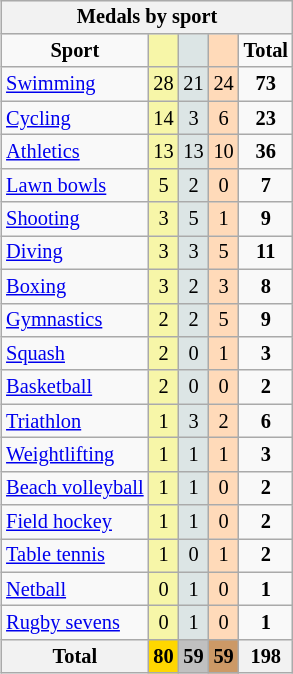<table class="wikitable" style="font-size:85%;float:right;text-align:center">
<tr bgcolor=EFEFEF>
<th colspan=5>Medals by sport</th>
</tr>
<tr>
<td><strong>Sport</strong></td>
<td bgcolor=F7F6A8></td>
<td bgcolor=DCE5E5></td>
<td bgcolor=FFDAB9></td>
<td><strong>Total</strong></td>
</tr>
<tr>
<td align=left><a href='#'>Swimming</a></td>
<td bgcolor=F7F6A8>28</td>
<td bgcolor=DCE5E5>21</td>
<td bgcolor=FFDAB9>24</td>
<td><strong>73</strong></td>
</tr>
<tr>
<td align=left><a href='#'>Cycling</a></td>
<td bgcolor=F7F6A8>14</td>
<td bgcolor=DCE5E5>3</td>
<td bgcolor=FFDAB9>6</td>
<td><strong>23</strong></td>
</tr>
<tr>
<td align=left><a href='#'>Athletics</a></td>
<td bgcolor=F7F6A8>13</td>
<td bgcolor=DCE5E5>13</td>
<td bgcolor=FFDAB9>10</td>
<td><strong>36</strong></td>
</tr>
<tr>
<td align=left><a href='#'>Lawn bowls</a></td>
<td bgcolor=F7F6A8>5</td>
<td bgcolor=DCE5E5>2</td>
<td bgcolor=FFDAB9>0</td>
<td><strong>7</strong></td>
</tr>
<tr>
<td align=left><a href='#'>Shooting</a></td>
<td bgcolor=F7F6A8>3</td>
<td bgcolor=DCE5E5>5</td>
<td bgcolor=FFDAB9>1</td>
<td><strong>9</strong></td>
</tr>
<tr>
<td align=left><a href='#'>Diving</a></td>
<td bgcolor=F7F6A8>3</td>
<td bgcolor=DCE5E5>3</td>
<td bgcolor=FFDAB9>5</td>
<td><strong>11</strong></td>
</tr>
<tr>
<td align=left><a href='#'>Boxing</a></td>
<td bgcolor=F7F6A8>3</td>
<td bgcolor=DCE5E5>2</td>
<td bgcolor=FFDAB9>3</td>
<td><strong>8</strong></td>
</tr>
<tr>
<td align=left><a href='#'>Gymnastics</a></td>
<td bgcolor=F7F6A8>2</td>
<td bgcolor=DCE5E5>2</td>
<td bgcolor=FFDAB9>5</td>
<td><strong>9</strong></td>
</tr>
<tr>
<td align=left><a href='#'>Squash</a></td>
<td bgcolor=F7F6A8>2</td>
<td bgcolor=DCE5E5>0</td>
<td bgcolor=FFDAB9>1</td>
<td><strong>3</strong></td>
</tr>
<tr>
<td align=left><a href='#'>Basketball</a></td>
<td bgcolor=F7F6A8>2</td>
<td bgcolor=DCE5E5>0</td>
<td bgcolor=FFDAB9>0</td>
<td><strong>2</strong></td>
</tr>
<tr>
<td align=left><a href='#'>Triathlon</a></td>
<td bgcolor=F7F6A8>1</td>
<td bgcolor=DCE5E5>3</td>
<td bgcolor=FFDAB9>2</td>
<td><strong>6</strong></td>
</tr>
<tr>
<td align=left><a href='#'>Weightlifting</a></td>
<td bgcolor=F7F6A8>1</td>
<td bgcolor=DCE5E5>1</td>
<td bgcolor=FFDAB9>1</td>
<td><strong>3</strong></td>
</tr>
<tr>
<td align=left><a href='#'>Beach volleyball</a></td>
<td bgcolor=F7F6A8>1</td>
<td bgcolor=DCE5E5>1</td>
<td bgcolor=FFDAB9>0</td>
<td><strong>2</strong></td>
</tr>
<tr>
<td align=left><a href='#'>Field hockey</a></td>
<td bgcolor=F7F6A8>1</td>
<td bgcolor=DCE5E5>1</td>
<td bgcolor=FFDAB9>0</td>
<td><strong>2</strong></td>
</tr>
<tr>
<td align=left><a href='#'>Table tennis</a></td>
<td bgcolor=F7F6A8>1</td>
<td bgcolor=DCE5E5>0</td>
<td bgcolor=FFDAB9>1</td>
<td><strong>2</strong></td>
</tr>
<tr>
<td align=left><a href='#'>Netball</a></td>
<td bgcolor=F7F6A8>0</td>
<td bgcolor=DCE5E5>1</td>
<td bgcolor=FFDAB9>0</td>
<td><strong>1</strong></td>
</tr>
<tr>
<td align=left><a href='#'>Rugby sevens</a></td>
<td bgcolor=F7F6A8>0</td>
<td bgcolor=DCE5E5>1</td>
<td bgcolor=FFDAB9>0</td>
<td><strong>1</strong></td>
</tr>
<tr>
<th>Total</th>
<th style="background:gold;">80</th>
<th style="background:silver;">59</th>
<th style="background:#c96;">59</th>
<th>198</th>
</tr>
</table>
